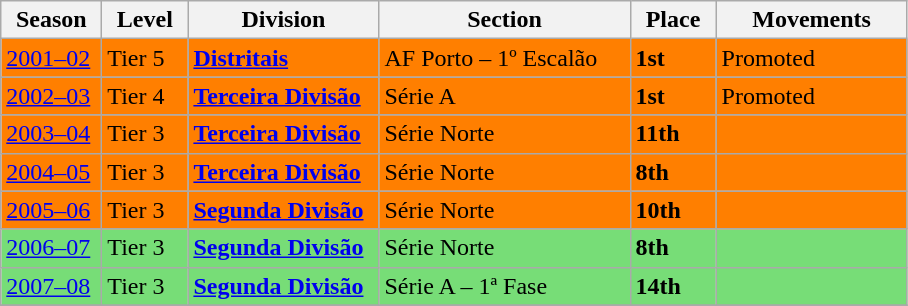<table class="wikitable" style="text-align: left;">
<tr>
<th style="width: 60px;"><strong>Season</strong></th>
<th style="width: 50px;"><strong>Level</strong></th>
<th style="width: 120px;"><strong>Division</strong></th>
<th style="width: 160px;"><strong>Section</strong></th>
<th style="width: 50px;"><strong>Place</strong></th>
<th style="width: 120px;"><strong>Movements</strong></th>
</tr>
<tr>
<td style="background:#FF7F00;"><a href='#'>2001–02</a></td>
<td style="background:#FF7F00;">Tier 5</td>
<td style="background:#FF7F00;"><strong><a href='#'>Distritais</a></strong></td>
<td style="background:#FF7F00;">AF Porto – 1º Escalão</td>
<td style="background:#FF7F00;"><strong>1st</strong></td>
<td style="background:#FF7F00;">Promoted</td>
</tr>
<tr>
<td style="background:#FF7F00;"><a href='#'>2002–03</a></td>
<td style="background:#FF7F00;">Tier 4</td>
<td style="background:#FF7F00;"><strong><a href='#'>Terceira Divisão</a></strong></td>
<td style="background:#FF7F00;">Série A</td>
<td style="background:#FF7F00;"><strong>1st</strong></td>
<td style="background:#FF7F00;">Promoted</td>
</tr>
<tr>
<td style="background:#FF7F00;"><a href='#'>2003–04</a></td>
<td style="background:#FF7F00;">Tier 3</td>
<td style="background:#FF7F00;"><strong><a href='#'>Terceira Divisão</a></strong></td>
<td style="background:#FF7F00;">Série Norte</td>
<td style="background:#FF7F00;"><strong>11th</strong></td>
<td style="background:#FF7F00;"></td>
</tr>
<tr>
<td style="background:#FF7F00;"><a href='#'>2004–05</a></td>
<td style="background:#FF7F00;">Tier 3</td>
<td style="background:#FF7F00;"><strong><a href='#'>Terceira Divisão</a></strong></td>
<td style="background:#FF7F00;">Série Norte</td>
<td style="background:#FF7F00;"><strong>8th</strong></td>
<td style="background:#FF7F00;"></td>
</tr>
<tr>
<td style="background:#FF7F00;"><a href='#'>2005–06</a></td>
<td style="background:#FF7F00;">Tier 3</td>
<td style="background:#FF7F00;"><strong><a href='#'>Segunda Divisão</a></strong></td>
<td style="background:#FF7F00;">Série Norte</td>
<td style="background:#FF7F00;"><strong>10th</strong></td>
<td style="background:#FF7F00;"></td>
</tr>
<tr>
<td style="background:#77DD77;"><a href='#'>2006–07</a></td>
<td style="background:#77DD77;">Tier 3</td>
<td style="background:#77DD77;"><strong><a href='#'>Segunda Divisão</a></strong></td>
<td style="background:#77DD77;">Série Norte</td>
<td style="background:#77DD77;"><strong>8th</strong></td>
<td style="background:#77DD77;"></td>
</tr>
<tr>
<td style="background:#77DD77;"><a href='#'>2007–08</a></td>
<td style="background:#77DD77;">Tier 3</td>
<td style="background:#77DD77;"><strong><a href='#'>Segunda Divisão</a></strong></td>
<td style="background:#77DD77;">Série A – 1ª Fase</td>
<td style="background:#77DD77;"><strong>14th</strong></td>
<td style="background:#77DD77;"></td>
</tr>
<tr>
</tr>
</table>
